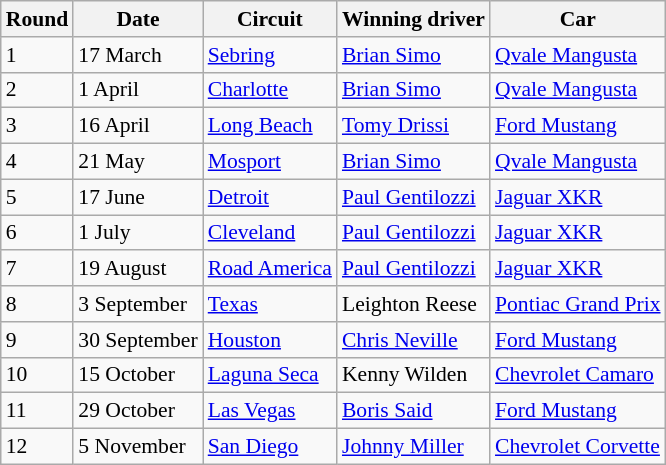<table class="wikitable" style="font-size: 90%;">
<tr>
<th>Round</th>
<th>Date</th>
<th>Circuit</th>
<th>Winning driver</th>
<th>Car</th>
</tr>
<tr>
<td>1</td>
<td>17 March</td>
<td> <a href='#'>Sebring</a></td>
<td> <a href='#'>Brian Simo</a></td>
<td><a href='#'>Qvale Mangusta</a></td>
</tr>
<tr>
<td>2</td>
<td>1 April</td>
<td> <a href='#'>Charlotte</a></td>
<td> <a href='#'>Brian Simo</a></td>
<td><a href='#'>Qvale Mangusta</a></td>
</tr>
<tr>
<td>3</td>
<td>16 April</td>
<td> <a href='#'>Long Beach</a></td>
<td> <a href='#'>Tomy Drissi</a></td>
<td><a href='#'>Ford Mustang</a></td>
</tr>
<tr>
<td>4</td>
<td>21 May</td>
<td> <a href='#'>Mosport</a></td>
<td> <a href='#'>Brian Simo</a></td>
<td><a href='#'>Qvale Mangusta</a></td>
</tr>
<tr>
<td>5</td>
<td>17 June</td>
<td> <a href='#'>Detroit</a></td>
<td> <a href='#'>Paul Gentilozzi</a></td>
<td><a href='#'>Jaguar XKR</a></td>
</tr>
<tr>
<td>6</td>
<td>1 July</td>
<td> <a href='#'>Cleveland</a></td>
<td> <a href='#'>Paul Gentilozzi</a></td>
<td><a href='#'>Jaguar XKR</a></td>
</tr>
<tr>
<td>7</td>
<td>19 August</td>
<td> <a href='#'>Road America</a></td>
<td> <a href='#'>Paul Gentilozzi</a></td>
<td><a href='#'>Jaguar XKR</a></td>
</tr>
<tr>
<td>8</td>
<td>3 September</td>
<td> <a href='#'>Texas</a></td>
<td> Leighton Reese</td>
<td><a href='#'>Pontiac Grand Prix</a></td>
</tr>
<tr>
<td>9</td>
<td>30 September</td>
<td> <a href='#'>Houston</a></td>
<td> <a href='#'>Chris Neville</a></td>
<td><a href='#'>Ford Mustang</a></td>
</tr>
<tr>
<td>10</td>
<td>15 October</td>
<td> <a href='#'>Laguna Seca</a></td>
<td> Kenny Wilden</td>
<td><a href='#'>Chevrolet Camaro</a></td>
</tr>
<tr>
<td>11</td>
<td>29 October</td>
<td> <a href='#'>Las Vegas</a></td>
<td> <a href='#'>Boris Said</a></td>
<td><a href='#'>Ford Mustang</a></td>
</tr>
<tr>
<td>12</td>
<td>5 November</td>
<td> <a href='#'>San Diego</a></td>
<td> <a href='#'>Johnny Miller</a></td>
<td><a href='#'>Chevrolet Corvette</a></td>
</tr>
</table>
